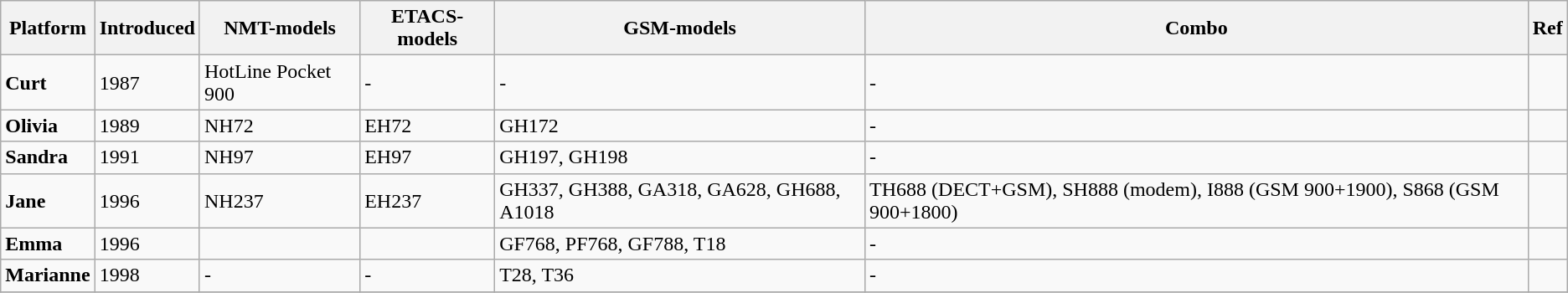<table class="wikitable">
<tr>
<th>Platform</th>
<th>Introduced</th>
<th>NMT-models</th>
<th>ETACS-models</th>
<th>GSM-models</th>
<th>Combo</th>
<th>Ref</th>
</tr>
<tr>
<td><strong>Curt</strong></td>
<td>1987</td>
<td>HotLine Pocket 900</td>
<td>-</td>
<td>-</td>
<td>-</td>
<td></td>
</tr>
<tr>
<td><strong>Olivia</strong></td>
<td>1989</td>
<td>NH72</td>
<td>EH72</td>
<td>GH172</td>
<td>-</td>
<td></td>
</tr>
<tr>
<td><strong>Sandra</strong></td>
<td>1991</td>
<td>NH97</td>
<td>EH97</td>
<td>GH197, GH198</td>
<td>-</td>
<td></td>
</tr>
<tr>
<td><strong>Jane</strong></td>
<td>1996</td>
<td>NH237</td>
<td>EH237</td>
<td>GH337, GH388, GA318, GA628, GH688, A1018</td>
<td>TH688 (DECT+GSM), SH888 (modem), I888 (GSM 900+1900), S868 (GSM 900+1800)</td>
<td></td>
</tr>
<tr>
<td><strong>Emma</strong></td>
<td>1996</td>
<td></td>
<td></td>
<td>GF768, PF768, GF788, T18</td>
<td>-</td>
<td></td>
</tr>
<tr>
<td><strong>Marianne</strong></td>
<td>1998</td>
<td>-</td>
<td>-</td>
<td>T28, T36</td>
<td>-</td>
<td></td>
</tr>
<tr>
</tr>
</table>
